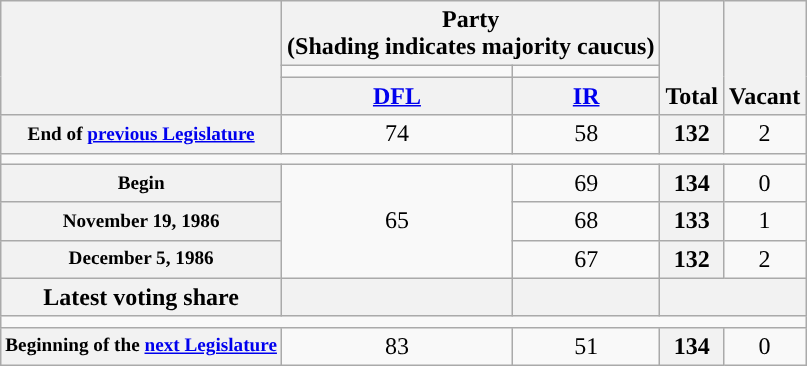<table class=wikitable style="text-align:center">
<tr style="vertical-align:bottom;">
<th rowspan=3></th>
<th colspan=2>Party <div>(Shading indicates majority caucus)</div></th>
<th rowspan=3>Total</th>
<th rowspan=3>Vacant</th>
</tr>
<tr style="height:5px">
<td style="background-color:"></td>
<td style="background-color:"></td>
</tr>
<tr>
<th><a href='#'>DFL</a></th>
<th><a href='#'>IR</a></th>
</tr>
<tr>
<th style="white-space:nowrap; font-size:80%;">End of <a href='#'>previous Legislature</a></th>
<td>74</td>
<td>58</td>
<th>132</th>
<td>2</td>
</tr>
<tr>
<td colspan=5></td>
</tr>
<tr>
<th style="font-size:80%">Begin</th>
<td rowspan="3">65</td>
<td>69</td>
<th>134</th>
<td>0</td>
</tr>
<tr>
<th style="font-size:80%">November 19, 1986 </th>
<td>68</td>
<th>133</th>
<td>1</td>
</tr>
<tr>
<th style="font-size:80%">December 5, 1986 </th>
<td>67</td>
<th>132</th>
<td>2</td>
</tr>
<tr>
<th>Latest voting share</th>
<th></th>
<th></th>
<th colspan=2></th>
</tr>
<tr>
<td colspan=5></td>
</tr>
<tr>
<th style="white-space:nowrap; font-size:80%;">Beginning of the <a href='#'>next Legislature</a></th>
<td>83</td>
<td>51</td>
<th>134</th>
<td>0</td>
</tr>
</table>
